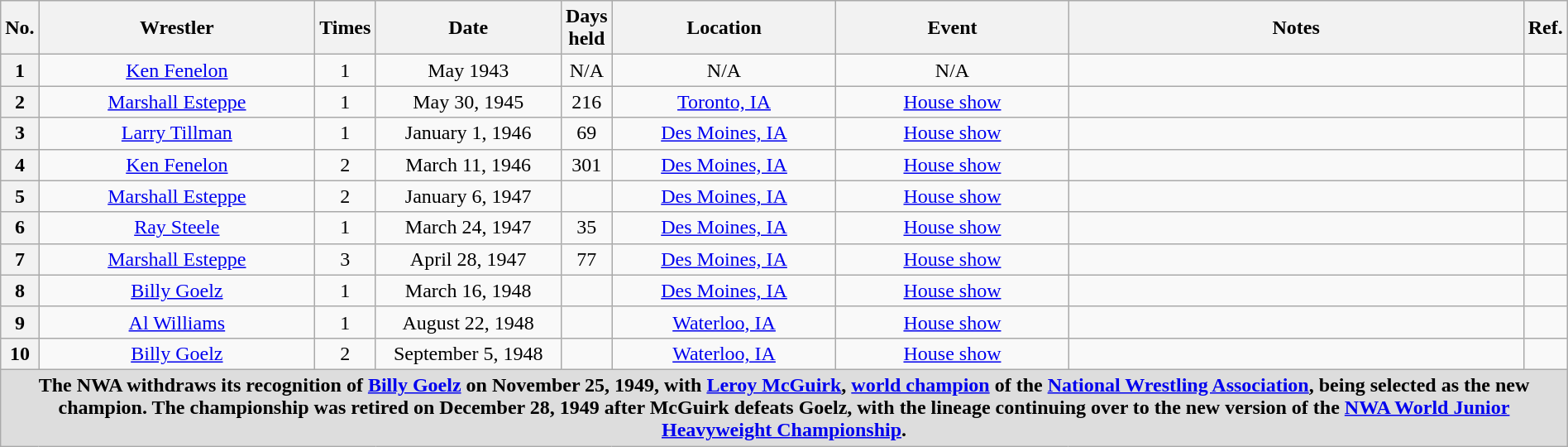<table class="wikitable sortable" style="text-align: center" width=100%>
<tr>
<th width=0>No.</th>
<th width=20%>Wrestler</th>
<th width=0>Times</th>
<th width=13%>Date</th>
<th width=0 data-sort-type="number">Days held</th>
<th width=16%>Location</th>
<th width=17%>Event</th>
<th width=60% class="unsortable">Notes</th>
<th width=0 class="unsortable">Ref.</th>
</tr>
<tr>
<th>1</th>
<td><a href='#'>Ken Fenelon</a></td>
<td>1</td>
<td>May 1943</td>
<td>N/A</td>
<td>N/A</td>
<td>N/A</td>
<td></td>
<td></td>
</tr>
<tr>
<th>2</th>
<td><a href='#'>Marshall Esteppe</a></td>
<td>1</td>
<td>May 30, 1945</td>
<td>216</td>
<td><a href='#'>Toronto, IA</a></td>
<td><a href='#'>House show</a></td>
<td></td>
<td></td>
</tr>
<tr>
<th>3</th>
<td><a href='#'>Larry Tillman</a></td>
<td>1</td>
<td>January 1, 1946</td>
<td>69</td>
<td><a href='#'>Des Moines, IA</a></td>
<td><a href='#'>House show</a></td>
<td></td>
<td></td>
</tr>
<tr>
<th>4</th>
<td><a href='#'>Ken Fenelon</a></td>
<td>2</td>
<td>March 11, 1946</td>
<td>301</td>
<td><a href='#'>Des Moines, IA</a></td>
<td><a href='#'>House show</a></td>
<td></td>
<td></td>
</tr>
<tr>
<th>5</th>
<td><a href='#'>Marshall Esteppe</a></td>
<td>2</td>
<td>January 6, 1947</td>
<td></td>
<td><a href='#'>Des Moines, IA</a></td>
<td><a href='#'>House show</a></td>
<td></td>
</tr>
<tr>
<th>6</th>
<td><a href='#'>Ray Steele</a></td>
<td>1</td>
<td>March 24, 1947</td>
<td>35</td>
<td><a href='#'>Des Moines, IA</a></td>
<td><a href='#'>House show</a></td>
<td></td>
<td></td>
</tr>
<tr>
<th>7</th>
<td><a href='#'>Marshall Esteppe</a></td>
<td>3</td>
<td>April 28, 1947</td>
<td>77</td>
<td><a href='#'>Des Moines, IA</a></td>
<td><a href='#'>House show</a></td>
<td></td>
<td></td>
</tr>
<tr>
<th>8</th>
<td><a href='#'>Billy Goelz</a></td>
<td>1</td>
<td>March 16, 1948</td>
<td></td>
<td><a href='#'>Des Moines, IA</a></td>
<td><a href='#'>House show</a></td>
<td></td>
<td></td>
</tr>
<tr>
<th>9</th>
<td><a href='#'>Al Williams</a></td>
<td>1</td>
<td>August 22, 1948</td>
<td></td>
<td><a href='#'>Waterloo, IA</a></td>
<td><a href='#'>House show</a></td>
<td></td>
<td></td>
</tr>
<tr>
<th>10</th>
<td><a href='#'>Billy Goelz</a></td>
<td>2</td>
<td>September 5, 1948</td>
<td></td>
<td><a href='#'>Waterloo, IA</a></td>
<td><a href='#'>House show</a></td>
<td></td>
<td></td>
</tr>
<tr>
<td style="background: #dddddd;" colspan=9><strong>The NWA withdraws its recognition of <a href='#'>Billy Goelz</a> on November 25, 1949, with <a href='#'>Leroy McGuirk</a>, <a href='#'>world champion</a> of the <a href='#'>National Wrestling Association</a>, being selected as the new champion. The championship was retired on December 28, 1949 after McGuirk defeats Goelz, with the lineage continuing over to the new version of the <a href='#'>NWA World Junior Heavyweight Championship</a>.</strong></td>
</tr>
</table>
